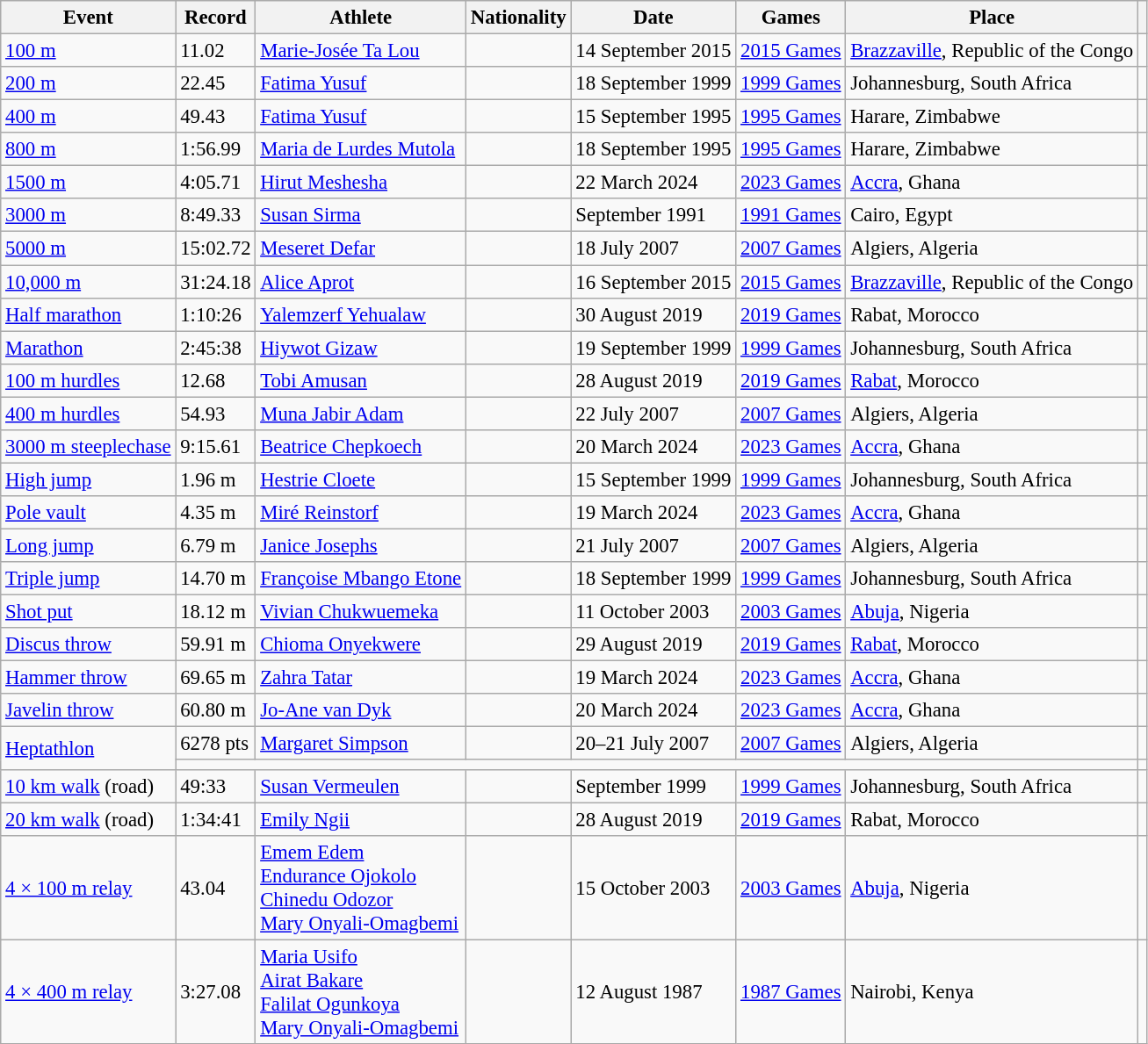<table class="wikitable" style="font-size:95%;">
<tr>
<th>Event</th>
<th>Record</th>
<th>Athlete</th>
<th>Nationality</th>
<th>Date</th>
<th>Games</th>
<th>Place</th>
<th></th>
</tr>
<tr>
<td><a href='#'>100 m</a></td>
<td>11.02 </td>
<td><a href='#'>Marie-Josée Ta Lou</a></td>
<td></td>
<td>14 September 2015</td>
<td><a href='#'>2015 Games</a></td>
<td><a href='#'>Brazzaville</a>, Republic of the Congo</td>
<td></td>
</tr>
<tr>
<td><a href='#'>200 m</a></td>
<td>22.45  </td>
<td><a href='#'>Fatima Yusuf</a></td>
<td></td>
<td>18 September 1999</td>
<td><a href='#'>1999 Games</a></td>
<td>Johannesburg, South Africa</td>
<td></td>
</tr>
<tr>
<td><a href='#'>400 m</a></td>
<td>49.43</td>
<td><a href='#'>Fatima Yusuf</a></td>
<td></td>
<td>15 September 1995</td>
<td><a href='#'>1995 Games</a></td>
<td>Harare, Zimbabwe</td>
<td></td>
</tr>
<tr>
<td><a href='#'>800 m</a></td>
<td>1:56.99 </td>
<td><a href='#'>Maria de Lurdes Mutola</a></td>
<td></td>
<td>18 September 1995</td>
<td><a href='#'>1995 Games</a></td>
<td>Harare, Zimbabwe</td>
<td></td>
</tr>
<tr>
<td><a href='#'>1500 m</a></td>
<td>4:05.71</td>
<td><a href='#'>Hirut Meshesha</a></td>
<td></td>
<td>22 March 2024</td>
<td><a href='#'>2023 Games</a></td>
<td><a href='#'>Accra</a>, Ghana</td>
<td></td>
</tr>
<tr>
<td><a href='#'>3000 m</a></td>
<td>8:49.33</td>
<td><a href='#'>Susan Sirma</a></td>
<td></td>
<td>September 1991</td>
<td><a href='#'>1991 Games</a></td>
<td>Cairo, Egypt</td>
<td></td>
</tr>
<tr>
<td><a href='#'>5000 m</a></td>
<td>15:02.72</td>
<td><a href='#'>Meseret Defar</a></td>
<td></td>
<td>18 July 2007</td>
<td><a href='#'>2007 Games</a></td>
<td>Algiers, Algeria</td>
<td></td>
</tr>
<tr>
<td><a href='#'>10,000 m</a></td>
<td>31:24.18</td>
<td><a href='#'>Alice Aprot</a></td>
<td></td>
<td>16 September 2015</td>
<td><a href='#'>2015 Games</a></td>
<td><a href='#'>Brazzaville</a>, Republic of the Congo</td>
<td></td>
</tr>
<tr>
<td><a href='#'>Half marathon</a></td>
<td>1:10:26</td>
<td><a href='#'>Yalemzerf Yehualaw</a></td>
<td></td>
<td>30 August 2019</td>
<td><a href='#'>2019 Games</a></td>
<td>Rabat, Morocco</td>
<td></td>
</tr>
<tr>
<td><a href='#'>Marathon</a></td>
<td>2:45:38 </td>
<td><a href='#'>Hiywot Gizaw</a></td>
<td></td>
<td>19 September 1999</td>
<td><a href='#'>1999 Games</a></td>
<td>Johannesburg, South Africa</td>
<td></td>
</tr>
<tr>
<td><a href='#'>100 m hurdles</a></td>
<td>12.68 </td>
<td><a href='#'>Tobi Amusan</a></td>
<td></td>
<td>28 August 2019</td>
<td><a href='#'>2019 Games</a></td>
<td><a href='#'>Rabat</a>, Morocco</td>
<td></td>
</tr>
<tr>
<td><a href='#'>400 m hurdles</a></td>
<td>54.93</td>
<td><a href='#'>Muna Jabir Adam</a></td>
<td></td>
<td>22 July 2007</td>
<td><a href='#'>2007 Games</a></td>
<td>Algiers, Algeria</td>
<td></td>
</tr>
<tr>
<td><a href='#'>3000 m steeplechase</a></td>
<td>9:15.61</td>
<td><a href='#'>Beatrice Chepkoech</a></td>
<td></td>
<td>20 March 2024</td>
<td><a href='#'>2023 Games</a></td>
<td><a href='#'>Accra</a>, Ghana</td>
<td></td>
</tr>
<tr>
<td><a href='#'>High jump</a></td>
<td>1.96 m </td>
<td><a href='#'>Hestrie Cloete</a></td>
<td></td>
<td>15 September 1999</td>
<td><a href='#'>1999 Games</a></td>
<td>Johannesburg, South Africa</td>
<td></td>
</tr>
<tr>
<td><a href='#'>Pole vault</a></td>
<td>4.35 m</td>
<td><a href='#'>Miré Reinstorf</a></td>
<td></td>
<td>19 March 2024</td>
<td><a href='#'>2023 Games</a></td>
<td><a href='#'>Accra</a>, Ghana</td>
<td></td>
</tr>
<tr>
<td><a href='#'>Long jump</a></td>
<td>6.79 m</td>
<td><a href='#'>Janice Josephs</a></td>
<td></td>
<td>21 July 2007</td>
<td><a href='#'>2007 Games</a></td>
<td>Algiers, Algeria</td>
<td></td>
</tr>
<tr>
<td><a href='#'>Triple jump</a></td>
<td>14.70 m </td>
<td><a href='#'>Françoise Mbango Etone</a></td>
<td></td>
<td>18 September 1999</td>
<td><a href='#'>1999 Games</a></td>
<td>Johannesburg, South Africa</td>
<td></td>
</tr>
<tr>
<td><a href='#'>Shot put</a></td>
<td>18.12 m</td>
<td><a href='#'>Vivian Chukwuemeka</a></td>
<td></td>
<td>11 October 2003</td>
<td><a href='#'>2003 Games</a></td>
<td><a href='#'>Abuja</a>, Nigeria</td>
<td></td>
</tr>
<tr>
<td><a href='#'>Discus throw</a></td>
<td>59.91 m</td>
<td><a href='#'>Chioma Onyekwere</a></td>
<td></td>
<td>29 August 2019</td>
<td><a href='#'>2019 Games</a></td>
<td><a href='#'>Rabat</a>, Morocco</td>
<td></td>
</tr>
<tr>
<td><a href='#'>Hammer throw</a></td>
<td>69.65 m</td>
<td><a href='#'>Zahra Tatar</a></td>
<td></td>
<td>19 March 2024</td>
<td><a href='#'>2023 Games</a></td>
<td><a href='#'>Accra</a>, Ghana</td>
<td></td>
</tr>
<tr>
<td><a href='#'>Javelin throw</a></td>
<td>60.80 m</td>
<td><a href='#'>Jo-Ane van Dyk</a></td>
<td></td>
<td>20 March 2024</td>
<td><a href='#'>2023 Games</a></td>
<td><a href='#'>Accra</a>, Ghana</td>
<td></td>
</tr>
<tr>
<td rowspan=2><a href='#'>Heptathlon</a></td>
<td>6278 pts</td>
<td><a href='#'>Margaret Simpson</a></td>
<td></td>
<td>20–21 July 2007</td>
<td><a href='#'>2007 Games</a></td>
<td>Algiers, Algeria</td>
<td></td>
</tr>
<tr>
<td colspan=6></td>
<td></td>
</tr>
<tr>
<td><a href='#'>10 km walk</a> (road)</td>
<td>49:33 </td>
<td><a href='#'>Susan Vermeulen</a></td>
<td></td>
<td>September 1999</td>
<td><a href='#'>1999 Games</a></td>
<td>Johannesburg, South Africa</td>
<td></td>
</tr>
<tr>
<td><a href='#'>20 km walk</a> (road)</td>
<td>1:34:41</td>
<td><a href='#'>Emily Ngii</a></td>
<td></td>
<td>28 August 2019</td>
<td><a href='#'>2019 Games</a></td>
<td>Rabat, Morocco</td>
<td></td>
</tr>
<tr>
<td><a href='#'>4 × 100 m relay</a></td>
<td>43.04</td>
<td><a href='#'>Emem Edem</a><br><a href='#'>Endurance Ojokolo</a><br><a href='#'>Chinedu Odozor</a><br><a href='#'>Mary Onyali-Omagbemi</a></td>
<td></td>
<td>15 October 2003</td>
<td><a href='#'>2003 Games</a></td>
<td><a href='#'>Abuja</a>, Nigeria</td>
<td></td>
</tr>
<tr>
<td><a href='#'>4 × 400 m relay</a></td>
<td>3:27.08 </td>
<td><a href='#'>Maria Usifo</a><br><a href='#'>Airat Bakare</a><br><a href='#'>Falilat Ogunkoya</a><br><a href='#'>Mary Onyali-Omagbemi</a></td>
<td></td>
<td>12 August 1987</td>
<td><a href='#'>1987 Games</a></td>
<td>Nairobi, Kenya</td>
<td></td>
</tr>
</table>
